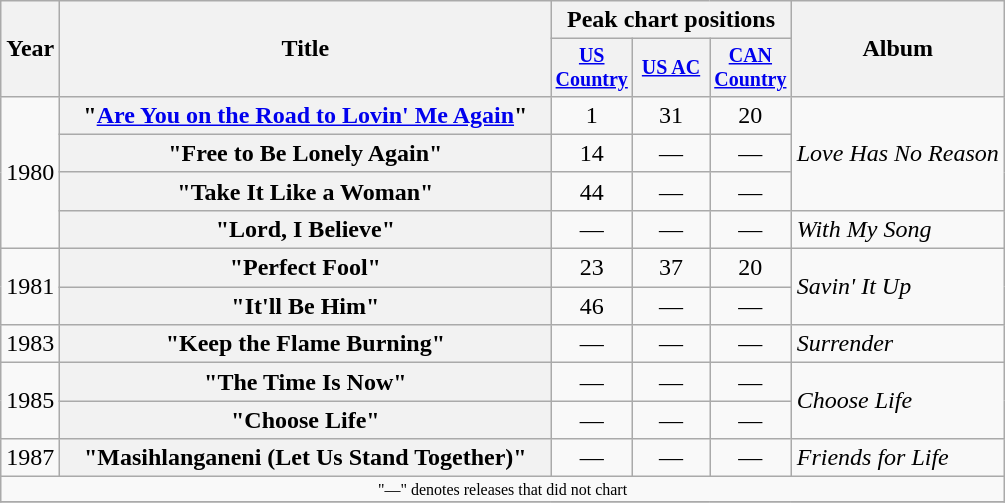<table class="wikitable plainrowheaders" style="text-align:center;">
<tr>
<th rowspan="2">Year</th>
<th rowspan="2" style="width:20em;">Title</th>
<th colspan="3">Peak chart positions</th>
<th rowspan="2">Album</th>
</tr>
<tr style="font-size:smaller;">
<th width="45"><a href='#'>US Country</a></th>
<th width="45"><a href='#'>US AC</a></th>
<th width="45"><a href='#'>CAN Country</a></th>
</tr>
<tr>
<td rowspan="4">1980</td>
<th scope="row">"<a href='#'>Are You on the Road to Lovin' Me Again</a>"</th>
<td>1</td>
<td>31</td>
<td>20</td>
<td align="left" rowspan="3"><em>Love Has No Reason</em></td>
</tr>
<tr>
<th scope="row">"Free to Be Lonely Again"</th>
<td>14</td>
<td>—</td>
<td>—</td>
</tr>
<tr>
<th scope="row">"Take It Like a Woman"</th>
<td>44</td>
<td>—</td>
<td>—</td>
</tr>
<tr>
<th scope="row">"Lord, I Believe"</th>
<td>—</td>
<td>—</td>
<td>—</td>
<td align="left"><em>With My Song</em></td>
</tr>
<tr>
<td rowspan="2">1981</td>
<th scope="row">"Perfect Fool"</th>
<td>23</td>
<td>37</td>
<td>20</td>
<td align="left" rowspan="2"><em>Savin' It Up</em></td>
</tr>
<tr>
<th scope="row">"It'll Be Him"</th>
<td>46</td>
<td>—</td>
<td>—</td>
</tr>
<tr>
<td>1983</td>
<th scope="row">"Keep the Flame Burning"</th>
<td>—</td>
<td>—</td>
<td>—</td>
<td align="left"><em>Surrender</em></td>
</tr>
<tr>
<td rowspan="2">1985</td>
<th scope="row">"The Time Is Now"</th>
<td>—</td>
<td>—</td>
<td>—</td>
<td align="left" rowspan="2"><em>Choose Life</em></td>
</tr>
<tr>
<th scope="row">"Choose Life"</th>
<td>—</td>
<td>—</td>
<td>—</td>
</tr>
<tr>
<td>1987</td>
<th scope="row">"Masihlanganeni (Let Us Stand Together)"</th>
<td>—</td>
<td>—</td>
<td>—</td>
<td align="left"><em>Friends for Life</em></td>
</tr>
<tr>
<td colspan="6" style="font-size: 8pt">"—" denotes releases that did not chart</td>
</tr>
<tr>
</tr>
</table>
